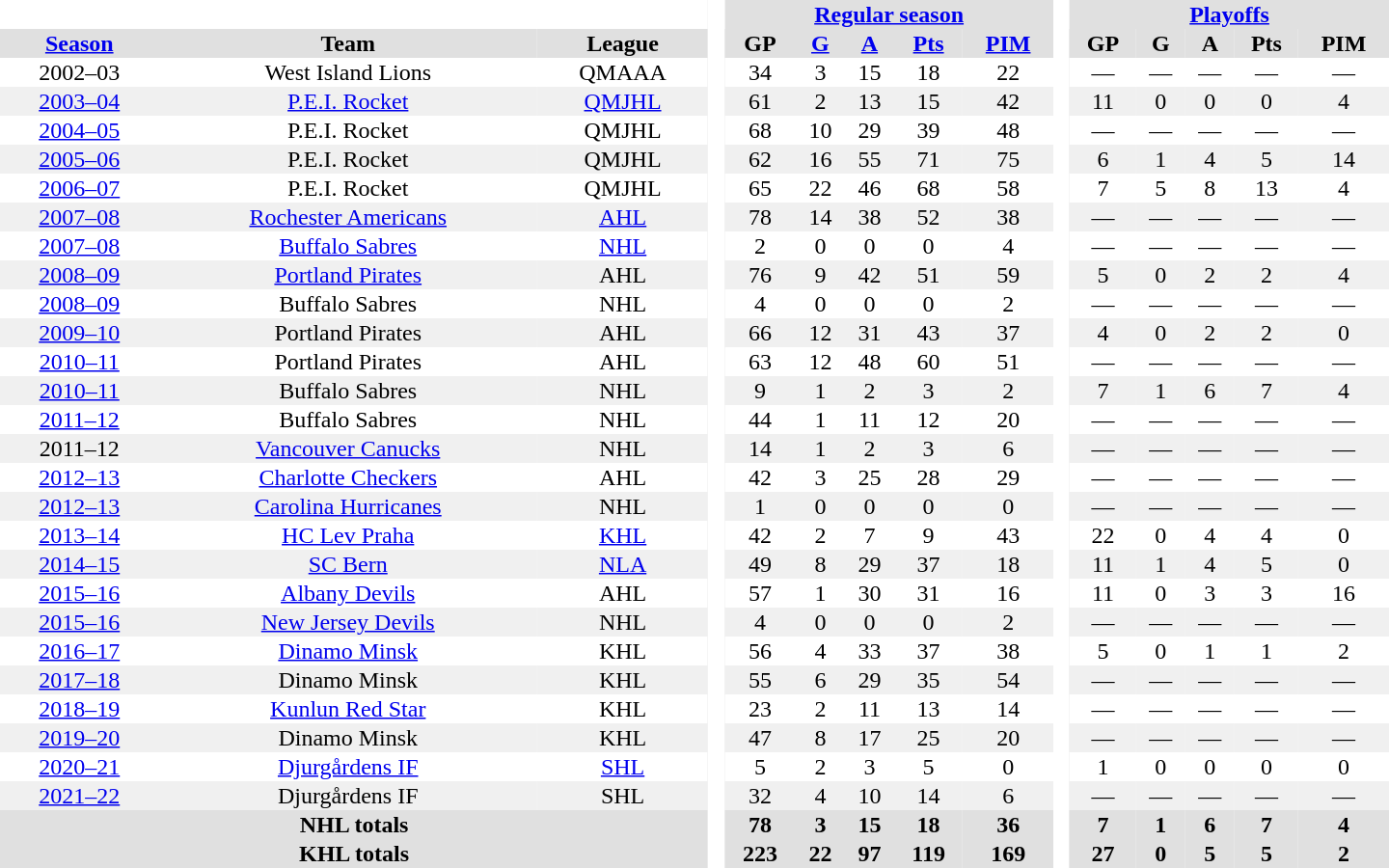<table border="0" cellpadding="1" cellspacing="0" style="text-align:center; width:60em;">
<tr style="background:#e0e0e0;">
<th colspan="3" bgcolor="#ffffff"> </th>
<th rowspan="99" bgcolor="#ffffff"> </th>
<th colspan="5"><a href='#'>Regular season</a></th>
<th rowspan="99" bgcolor="#ffffff"> </th>
<th colspan="5"><a href='#'>Playoffs</a></th>
</tr>
<tr style="background:#e0e0e0;">
<th><a href='#'>Season</a></th>
<th>Team</th>
<th>League</th>
<th>GP</th>
<th><a href='#'>G</a></th>
<th><a href='#'>A</a></th>
<th><a href='#'>Pts</a></th>
<th><a href='#'>PIM</a></th>
<th>GP</th>
<th>G</th>
<th>A</th>
<th>Pts</th>
<th>PIM</th>
</tr>
<tr>
<td>2002–03</td>
<td>West Island Lions</td>
<td>QMAAA</td>
<td>34</td>
<td>3</td>
<td>15</td>
<td>18</td>
<td>22</td>
<td>—</td>
<td>—</td>
<td>—</td>
<td>—</td>
<td>—</td>
</tr>
<tr style="background:#f0f0f0;">
<td><a href='#'>2003–04</a></td>
<td><a href='#'>P.E.I. Rocket</a></td>
<td><a href='#'>QMJHL</a></td>
<td>61</td>
<td>2</td>
<td>13</td>
<td>15</td>
<td>42</td>
<td>11</td>
<td>0</td>
<td>0</td>
<td>0</td>
<td>4</td>
</tr>
<tr>
<td><a href='#'>2004–05</a></td>
<td>P.E.I. Rocket</td>
<td>QMJHL</td>
<td>68</td>
<td>10</td>
<td>29</td>
<td>39</td>
<td>48</td>
<td>—</td>
<td>—</td>
<td>—</td>
<td>—</td>
<td>—</td>
</tr>
<tr style="background:#f0f0f0;">
<td><a href='#'>2005–06</a></td>
<td>P.E.I. Rocket</td>
<td>QMJHL</td>
<td>62</td>
<td>16</td>
<td>55</td>
<td>71</td>
<td>75</td>
<td>6</td>
<td>1</td>
<td>4</td>
<td>5</td>
<td>14</td>
</tr>
<tr>
<td><a href='#'>2006–07</a></td>
<td>P.E.I. Rocket</td>
<td>QMJHL</td>
<td>65</td>
<td>22</td>
<td>46</td>
<td>68</td>
<td>58</td>
<td>7</td>
<td>5</td>
<td>8</td>
<td>13</td>
<td>4</td>
</tr>
<tr style="background:#f0f0f0;">
<td><a href='#'>2007–08</a></td>
<td><a href='#'>Rochester Americans</a></td>
<td><a href='#'>AHL</a></td>
<td>78</td>
<td>14</td>
<td>38</td>
<td>52</td>
<td>38</td>
<td>—</td>
<td>—</td>
<td>—</td>
<td>—</td>
<td>—</td>
</tr>
<tr>
<td><a href='#'>2007–08</a></td>
<td><a href='#'>Buffalo Sabres</a></td>
<td><a href='#'>NHL</a></td>
<td>2</td>
<td>0</td>
<td>0</td>
<td>0</td>
<td>4</td>
<td>—</td>
<td>—</td>
<td>—</td>
<td>—</td>
<td>—</td>
</tr>
<tr style="background:#f0f0f0;">
<td><a href='#'>2008–09</a></td>
<td><a href='#'>Portland Pirates</a></td>
<td>AHL</td>
<td>76</td>
<td>9</td>
<td>42</td>
<td>51</td>
<td>59</td>
<td>5</td>
<td>0</td>
<td>2</td>
<td>2</td>
<td>4</td>
</tr>
<tr>
<td><a href='#'>2008–09</a></td>
<td>Buffalo Sabres</td>
<td>NHL</td>
<td>4</td>
<td>0</td>
<td>0</td>
<td>0</td>
<td>2</td>
<td>—</td>
<td>—</td>
<td>—</td>
<td>—</td>
<td>—</td>
</tr>
<tr style="background:#f0f0f0;">
<td><a href='#'>2009–10</a></td>
<td>Portland Pirates</td>
<td>AHL</td>
<td>66</td>
<td>12</td>
<td>31</td>
<td>43</td>
<td>37</td>
<td>4</td>
<td>0</td>
<td>2</td>
<td>2</td>
<td>0</td>
</tr>
<tr>
<td><a href='#'>2010–11</a></td>
<td>Portland Pirates</td>
<td>AHL</td>
<td>63</td>
<td>12</td>
<td>48</td>
<td>60</td>
<td>51</td>
<td>—</td>
<td>—</td>
<td>—</td>
<td>—</td>
<td>—</td>
</tr>
<tr style="background:#f0f0f0;">
<td><a href='#'>2010–11</a></td>
<td>Buffalo Sabres</td>
<td>NHL</td>
<td>9</td>
<td>1</td>
<td>2</td>
<td>3</td>
<td>2</td>
<td>7</td>
<td>1</td>
<td>6</td>
<td>7</td>
<td>4</td>
</tr>
<tr>
<td><a href='#'>2011–12</a></td>
<td>Buffalo Sabres</td>
<td>NHL</td>
<td>44</td>
<td>1</td>
<td>11</td>
<td>12</td>
<td>20</td>
<td>—</td>
<td>—</td>
<td>—</td>
<td>—</td>
<td>—</td>
</tr>
<tr style="background:#f0f0f0;">
<td>2011–12</td>
<td><a href='#'>Vancouver Canucks</a></td>
<td>NHL</td>
<td>14</td>
<td>1</td>
<td>2</td>
<td>3</td>
<td>6</td>
<td>—</td>
<td>—</td>
<td>—</td>
<td>—</td>
<td>—</td>
</tr>
<tr>
<td><a href='#'>2012–13</a></td>
<td><a href='#'>Charlotte Checkers</a></td>
<td>AHL</td>
<td>42</td>
<td>3</td>
<td>25</td>
<td>28</td>
<td>29</td>
<td>—</td>
<td>—</td>
<td>—</td>
<td>—</td>
<td>—</td>
</tr>
<tr style="background:#f0f0f0;">
<td><a href='#'>2012–13</a></td>
<td><a href='#'>Carolina Hurricanes</a></td>
<td>NHL</td>
<td>1</td>
<td>0</td>
<td>0</td>
<td>0</td>
<td>0</td>
<td>—</td>
<td>—</td>
<td>—</td>
<td>—</td>
<td>—</td>
</tr>
<tr>
<td><a href='#'>2013–14</a></td>
<td><a href='#'>HC Lev Praha</a></td>
<td><a href='#'>KHL</a></td>
<td>42</td>
<td>2</td>
<td>7</td>
<td>9</td>
<td>43</td>
<td>22</td>
<td>0</td>
<td>4</td>
<td>4</td>
<td>0</td>
</tr>
<tr style="background:#f0f0f0;">
<td><a href='#'>2014–15</a></td>
<td><a href='#'>SC Bern</a></td>
<td><a href='#'>NLA</a></td>
<td>49</td>
<td>8</td>
<td>29</td>
<td>37</td>
<td>18</td>
<td>11</td>
<td>1</td>
<td>4</td>
<td>5</td>
<td>0</td>
</tr>
<tr>
<td><a href='#'>2015–16</a></td>
<td><a href='#'>Albany Devils</a></td>
<td>AHL</td>
<td>57</td>
<td>1</td>
<td>30</td>
<td>31</td>
<td>16</td>
<td>11</td>
<td>0</td>
<td>3</td>
<td>3</td>
<td>16</td>
</tr>
<tr style="background:#f0f0f0;">
<td><a href='#'>2015–16</a></td>
<td><a href='#'>New Jersey Devils</a></td>
<td>NHL</td>
<td>4</td>
<td>0</td>
<td>0</td>
<td>0</td>
<td>2</td>
<td>—</td>
<td>—</td>
<td>—</td>
<td>—</td>
<td>—</td>
</tr>
<tr>
<td><a href='#'>2016–17</a></td>
<td><a href='#'>Dinamo Minsk</a></td>
<td>KHL</td>
<td>56</td>
<td>4</td>
<td>33</td>
<td>37</td>
<td>38</td>
<td>5</td>
<td>0</td>
<td>1</td>
<td>1</td>
<td>2</td>
</tr>
<tr style="background:#f0f0f0;">
<td><a href='#'>2017–18</a></td>
<td>Dinamo Minsk</td>
<td>KHL</td>
<td>55</td>
<td>6</td>
<td>29</td>
<td>35</td>
<td>54</td>
<td>—</td>
<td>—</td>
<td>—</td>
<td>—</td>
<td>—</td>
</tr>
<tr>
<td><a href='#'>2018–19</a></td>
<td><a href='#'>Kunlun Red Star</a></td>
<td>KHL</td>
<td>23</td>
<td>2</td>
<td>11</td>
<td>13</td>
<td>14</td>
<td>—</td>
<td>—</td>
<td>—</td>
<td>—</td>
<td>—</td>
</tr>
<tr style="background:#f0f0f0;">
<td><a href='#'>2019–20</a></td>
<td>Dinamo Minsk</td>
<td>KHL</td>
<td>47</td>
<td>8</td>
<td>17</td>
<td>25</td>
<td>20</td>
<td>—</td>
<td>—</td>
<td>—</td>
<td>—</td>
<td>—</td>
</tr>
<tr>
<td><a href='#'>2020–21</a></td>
<td><a href='#'>Djurgårdens IF</a></td>
<td><a href='#'>SHL</a></td>
<td>5</td>
<td>2</td>
<td>3</td>
<td>5</td>
<td>0</td>
<td>1</td>
<td>0</td>
<td>0</td>
<td>0</td>
<td>0</td>
</tr>
<tr style="background:#f0f0f0;">
<td><a href='#'>2021–22</a></td>
<td>Djurgårdens IF</td>
<td>SHL</td>
<td>32</td>
<td>4</td>
<td>10</td>
<td>14</td>
<td>6</td>
<td>—</td>
<td>—</td>
<td>—</td>
<td>—</td>
<td>—</td>
</tr>
<tr style="background:#e0e0e0;">
<th colspan="3">NHL totals</th>
<th>78</th>
<th>3</th>
<th>15</th>
<th>18</th>
<th>36</th>
<th>7</th>
<th>1</th>
<th>6</th>
<th>7</th>
<th>4</th>
</tr>
<tr style="background:#e0e0e0;">
<th colspan="3">KHL totals</th>
<th>223</th>
<th>22</th>
<th>97</th>
<th>119</th>
<th>169</th>
<th>27</th>
<th>0</th>
<th>5</th>
<th>5</th>
<th>2</th>
</tr>
</table>
